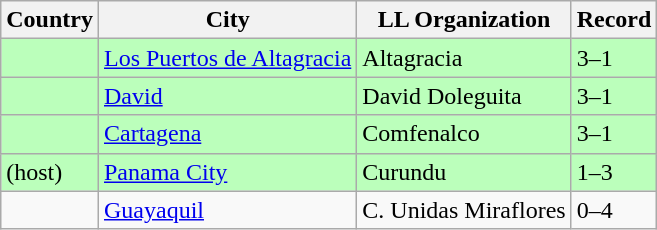<table class="wikitable">
<tr>
<th>Country</th>
<th>City</th>
<th>LL Organization</th>
<th>Record</th>
</tr>
<tr bgcolor=#bbffbb>
<td><strong></strong></td>
<td><a href='#'>Los Puertos de Altagracia</a></td>
<td>Altagracia</td>
<td>3–1</td>
</tr>
<tr bgcolor=#bbffbb>
<td><strong></strong></td>
<td><a href='#'>David</a></td>
<td>David Doleguita</td>
<td>3–1</td>
</tr>
<tr bgcolor=#bbffbb>
<td><strong></strong></td>
<td><a href='#'>Cartagena</a></td>
<td>Comfenalco</td>
<td>3–1</td>
</tr>
<tr bgcolor=#bbffbb>
<td><strong></strong> (host)</td>
<td><a href='#'>Panama City</a></td>
<td>Curundu</td>
<td>1–3</td>
</tr>
<tr>
<td><strong></strong></td>
<td><a href='#'>Guayaquil</a></td>
<td>C. Unidas Miraflores</td>
<td>0–4</td>
</tr>
</table>
